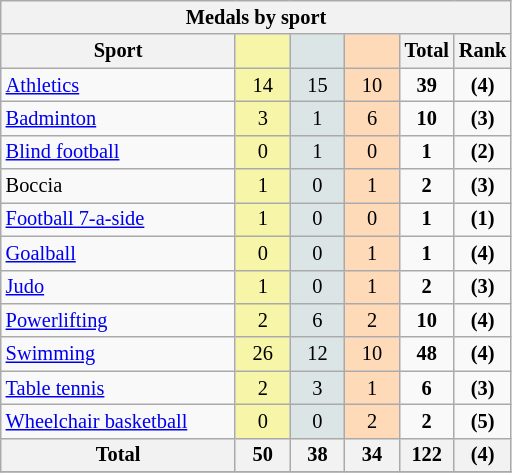<table class="wikitable" style=font-size:85%;float:center;text-align:center>
<tr>
<th colspan=6><strong>Medals by sport</strong></th>
</tr>
<tr>
<th width=150>Sport</th>
<th scope="col" width=30 style="background:#F7F6A8;"></th>
<th scope="col" width=30 style="background:#DCE5E5;"></th>
<th scope="col" width=30 style="background:#FFDAB9;"></th>
<th width=30>Total</th>
<th width=30>Rank</th>
</tr>
<tr>
<td align=left> <a href='#'>Athletics</a></td>
<td style="background:#F7F6A8;">14</td>
<td style="background:#DCE5E5;">15</td>
<td style="background:#FFDAB9;">10</td>
<td><strong>39</strong></td>
<td><strong>(4)</strong></td>
</tr>
<tr>
<td align=left> <a href='#'>Badminton</a></td>
<td style="background:#F7F6A8;">3</td>
<td style="background:#DCE5E5;">1</td>
<td style="background:#FFDAB9;">6</td>
<td><strong>10</strong></td>
<td><strong>(3)</strong></td>
</tr>
<tr>
<td align=left> <a href='#'>Blind football</a></td>
<td style="background:#F7F6A8;">0</td>
<td style="background:#DCE5E5;">1</td>
<td style="background:#FFDAB9;">0</td>
<td><strong>1</strong></td>
<td><strong>(2)</strong></td>
</tr>
<tr>
<td align=left> Boccia</td>
<td style="background:#F7F6A8;">1</td>
<td style="background:#DCE5E5;">0</td>
<td style="background:#FFDAB9;">1</td>
<td><strong>2</strong></td>
<td><strong>(3)</strong></td>
</tr>
<tr>
<td align=left> <a href='#'>Football 7-a-side</a></td>
<td style="background:#F7F6A8;">1</td>
<td style="background:#DCE5E5;">0</td>
<td style="background:#FFDAB9;">0</td>
<td><strong>1</strong></td>
<td><strong>(1)</strong></td>
</tr>
<tr>
<td align=left> <a href='#'>Goalball</a></td>
<td style="background:#F7F6A8;">0</td>
<td style="background:#DCE5E5;">0</td>
<td style="background:#FFDAB9;">1</td>
<td><strong>1</strong></td>
<td><strong>(4)</strong></td>
</tr>
<tr>
<td align=left> <a href='#'>Judo</a></td>
<td style="background:#F7F6A8;">1</td>
<td style="background:#DCE5E5;">0</td>
<td style="background:#FFDAB9;">1</td>
<td><strong>2</strong></td>
<td><strong>(3)</strong></td>
</tr>
<tr>
<td align=left> <a href='#'>Powerlifting</a></td>
<td style="background:#F7F6A8;">2</td>
<td style="background:#DCE5E5;">6</td>
<td style="background:#FFDAB9;">2</td>
<td><strong>10</strong></td>
<td><strong>(4)</strong></td>
</tr>
<tr>
<td align=left> <a href='#'>Swimming</a></td>
<td style="background:#F7F6A8;">26</td>
<td style="background:#DCE5E5;">12</td>
<td style="background:#FFDAB9;">10</td>
<td><strong>48</strong></td>
<td><strong>(4)</strong></td>
</tr>
<tr>
<td align=left> <a href='#'>Table tennis</a></td>
<td style="background:#F7F6A8;">2</td>
<td style="background:#DCE5E5;">3</td>
<td style="background:#FFDAB9;">1</td>
<td><strong>6</strong></td>
<td><strong>(3)</strong></td>
</tr>
<tr>
<td align=left> <a href='#'>Wheelchair basketball</a></td>
<td style="background:#F7F6A8;">0</td>
<td style="background:#DCE5E5;">0</td>
<td style="background:#FFDAB9;">2</td>
<td><strong>2</strong></td>
<td><strong>(5)</strong></td>
</tr>
<tr>
<th colspan="1">Total</th>
<th>50</th>
<th>38</th>
<th>34</th>
<th>122</th>
<th><strong>(4)</strong></th>
</tr>
<tr>
</tr>
</table>
